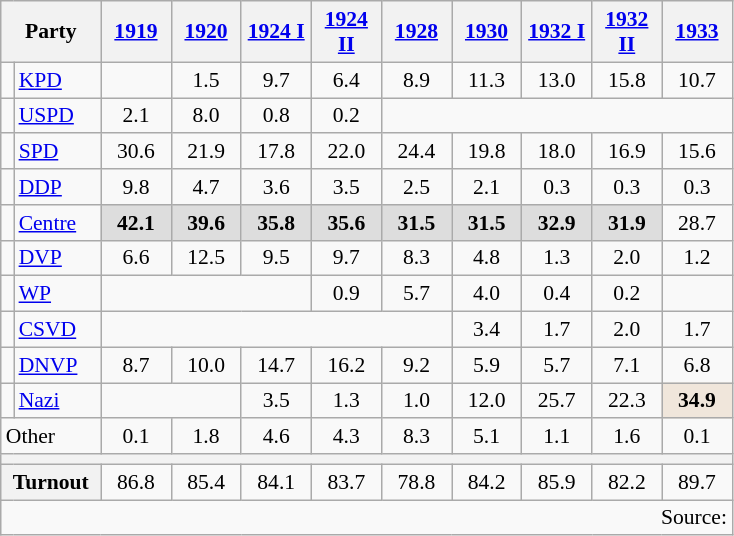<table class=wikitable style="font-size:90%; text-align:center">
<tr>
<th style="width:60px" colspan=2>Party</th>
<th style="width:40px"><a href='#'>1919</a></th>
<th style="width:40px"><a href='#'>1920</a></th>
<th style="width:40px"><a href='#'>1924 I</a></th>
<th style="width:40px"><a href='#'>1924 II</a></th>
<th style="width:40px"><a href='#'>1928</a></th>
<th style="width:40px"><a href='#'>1930</a></th>
<th style="width:40px"><a href='#'>1932 I</a></th>
<th style="width:40px"><a href='#'>1932 II</a></th>
<th style="width:40px"><a href='#'>1933</a></th>
</tr>
<tr>
<td bgcolor=></td>
<td align=left><a href='#'>KPD</a></td>
<td></td>
<td>1.5</td>
<td>9.7</td>
<td>6.4</td>
<td>8.9</td>
<td>11.3</td>
<td>13.0</td>
<td>15.8</td>
<td>10.7</td>
</tr>
<tr>
<td bgcolor=></td>
<td align=left><a href='#'>USPD</a></td>
<td>2.1</td>
<td>8.0</td>
<td>0.8</td>
<td>0.2</td>
</tr>
<tr>
<td bgcolor=></td>
<td align=left><a href='#'>SPD</a></td>
<td>30.6</td>
<td>21.9</td>
<td>17.8</td>
<td>22.0</td>
<td>24.4</td>
<td>19.8</td>
<td>18.0</td>
<td>16.9</td>
<td>15.6</td>
</tr>
<tr>
<td bgcolor=></td>
<td align=left><a href='#'>DDP</a></td>
<td>9.8</td>
<td>4.7</td>
<td>3.6</td>
<td>3.5</td>
<td>2.5</td>
<td>2.1</td>
<td>0.3</td>
<td>0.3</td>
<td>0.3</td>
</tr>
<tr>
<td bgcolor=></td>
<td align=left><a href='#'>Centre</a></td>
<td bgcolor=#DDDDDD><strong>42.1</strong></td>
<td bgcolor=#DDDDDD><strong>39.6</strong></td>
<td bgcolor=#DDDDDD><strong>35.8</strong></td>
<td bgcolor=#DDDDDD><strong>35.6</strong></td>
<td bgcolor=#DDDDDD><strong>31.5</strong></td>
<td bgcolor=#DDDDDD><strong>31.5</strong></td>
<td bgcolor=#DDDDDD><strong>32.9</strong></td>
<td bgcolor=#DDDDDD><strong>31.9</strong></td>
<td>28.7</td>
</tr>
<tr>
<td bgcolor=></td>
<td align=left><a href='#'>DVP</a></td>
<td>6.6</td>
<td>12.5</td>
<td>9.5</td>
<td>9.7</td>
<td>8.3</td>
<td>4.8</td>
<td>1.3</td>
<td>2.0</td>
<td>1.2</td>
</tr>
<tr>
<td bgcolor=></td>
<td align=left><a href='#'>WP</a></td>
<td colspan=3></td>
<td>0.9</td>
<td>5.7</td>
<td>4.0</td>
<td>0.4</td>
<td>0.2</td>
</tr>
<tr>
<td bgcolor=></td>
<td align=left><a href='#'>CSVD</a></td>
<td colspan=5></td>
<td>3.4</td>
<td>1.7</td>
<td>2.0</td>
<td>1.7</td>
</tr>
<tr>
<td bgcolor=></td>
<td align=left><a href='#'>DNVP</a></td>
<td>8.7</td>
<td>10.0</td>
<td>14.7</td>
<td>16.2</td>
<td>9.2</td>
<td>5.9</td>
<td>5.7</td>
<td>7.1</td>
<td>6.8</td>
</tr>
<tr>
<td bgcolor=></td>
<td align=left><a href='#'>Nazi</a></td>
<td colspan=2></td>
<td>3.5</td>
<td>1.3</td>
<td>1.0</td>
<td>12.0</td>
<td>25.7</td>
<td>22.3</td>
<td bgcolor=#F0E6DB><strong>34.9</strong></td>
</tr>
<tr>
<td colspan=2 align=left>Other</td>
<td>0.1</td>
<td>1.8</td>
<td>4.6</td>
<td>4.3</td>
<td>8.3</td>
<td>5.1</td>
<td>1.1</td>
<td>1.6</td>
<td>0.1</td>
</tr>
<tr>
<th colspan=11></th>
</tr>
<tr>
<th colspan=2 align=left>Turnout</th>
<td>86.8</td>
<td>85.4</td>
<td>84.1</td>
<td>83.7</td>
<td>78.8</td>
<td>84.2</td>
<td>85.9</td>
<td>82.2</td>
<td>89.7</td>
</tr>
<tr>
<td colspan=11 align=right>Source: </td>
</tr>
</table>
